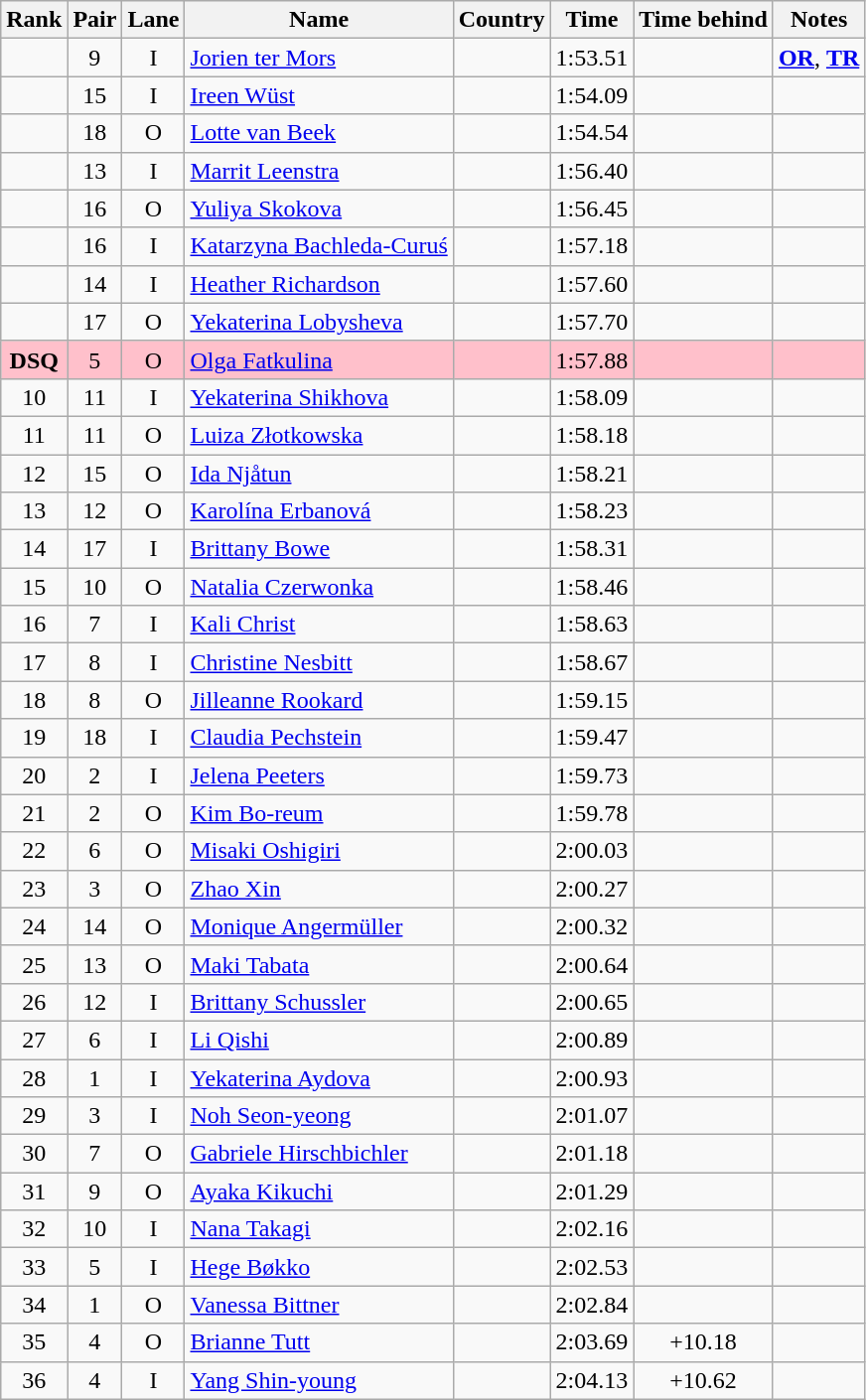<table class="wikitable sortable" style="text-align:center">
<tr>
<th>Rank</th>
<th>Pair</th>
<th>Lane</th>
<th>Name</th>
<th>Country</th>
<th>Time</th>
<th>Time behind</th>
<th>Notes</th>
</tr>
<tr>
<td></td>
<td>9</td>
<td>I</td>
<td align="left"><a href='#'>Jorien ter Mors</a></td>
<td align="left"></td>
<td>1:53.51</td>
<td></td>
<td><strong><a href='#'>OR</a></strong>, <strong><a href='#'>TR</a></strong></td>
</tr>
<tr>
<td></td>
<td>15</td>
<td>I</td>
<td align="left"><a href='#'>Ireen Wüst</a></td>
<td align="left"></td>
<td>1:54.09</td>
<td></td>
<td></td>
</tr>
<tr>
<td></td>
<td>18</td>
<td>O</td>
<td align="left"><a href='#'>Lotte van Beek</a></td>
<td align="left"></td>
<td>1:54.54</td>
<td></td>
<td></td>
</tr>
<tr>
<td></td>
<td>13</td>
<td>I</td>
<td align="left"><a href='#'>Marrit Leenstra</a></td>
<td align="left"></td>
<td>1:56.40</td>
<td></td>
<td></td>
</tr>
<tr>
<td></td>
<td>16</td>
<td>O</td>
<td align="left"><a href='#'>Yuliya Skokova</a></td>
<td align="left"></td>
<td>1:56.45</td>
<td></td>
<td></td>
</tr>
<tr>
<td></td>
<td>16</td>
<td>I</td>
<td align="left"><a href='#'>Katarzyna Bachleda-Curuś</a></td>
<td align="left"></td>
<td>1:57.18</td>
<td></td>
<td></td>
</tr>
<tr>
<td></td>
<td>14</td>
<td>I</td>
<td align="left"><a href='#'>Heather Richardson</a></td>
<td align="left"></td>
<td>1:57.60</td>
<td></td>
<td></td>
</tr>
<tr>
<td></td>
<td>17</td>
<td>O</td>
<td align="left"><a href='#'>Yekaterina Lobysheva</a></td>
<td align="left"></td>
<td>1:57.70</td>
<td></td>
<td></td>
</tr>
<tr bgcolor=pink>
<td><strong>DSQ</strong></td>
<td>5</td>
<td>O</td>
<td align="left"><a href='#'>Olga Fatkulina</a></td>
<td align="left"></td>
<td>1:57.88</td>
<td></td>
<td></td>
</tr>
<tr>
<td>10</td>
<td>11</td>
<td>I</td>
<td align="left"><a href='#'>Yekaterina Shikhova</a></td>
<td align="left"></td>
<td>1:58.09</td>
<td></td>
<td></td>
</tr>
<tr>
<td>11</td>
<td>11</td>
<td>O</td>
<td align="left"><a href='#'>Luiza Złotkowska</a></td>
<td align="left"></td>
<td>1:58.18</td>
<td></td>
<td></td>
</tr>
<tr>
<td>12</td>
<td>15</td>
<td>O</td>
<td align="left"><a href='#'>Ida Njåtun</a></td>
<td align="left"></td>
<td>1:58.21</td>
<td></td>
<td></td>
</tr>
<tr>
<td>13</td>
<td>12</td>
<td>O</td>
<td align="left"><a href='#'>Karolína Erbanová</a></td>
<td align="left"></td>
<td>1:58.23</td>
<td></td>
<td></td>
</tr>
<tr>
<td>14</td>
<td>17</td>
<td>I</td>
<td align="left"><a href='#'>Brittany Bowe</a></td>
<td align="left"></td>
<td>1:58.31</td>
<td></td>
<td></td>
</tr>
<tr>
<td>15</td>
<td>10</td>
<td>O</td>
<td align="left"><a href='#'>Natalia Czerwonka</a></td>
<td align="left"></td>
<td>1:58.46</td>
<td></td>
<td></td>
</tr>
<tr>
<td>16</td>
<td>7</td>
<td>I</td>
<td align="left"><a href='#'>Kali Christ</a></td>
<td align="left"></td>
<td>1:58.63</td>
<td></td>
<td></td>
</tr>
<tr>
<td>17</td>
<td>8</td>
<td>I</td>
<td align="left"><a href='#'>Christine Nesbitt</a></td>
<td align="left"></td>
<td>1:58.67</td>
<td></td>
<td></td>
</tr>
<tr>
<td>18</td>
<td>8</td>
<td>O</td>
<td align="left"><a href='#'>Jilleanne Rookard</a></td>
<td align="left"></td>
<td>1:59.15</td>
<td></td>
<td></td>
</tr>
<tr>
<td>19</td>
<td>18</td>
<td>I</td>
<td align="left"><a href='#'>Claudia Pechstein</a></td>
<td align="left"></td>
<td>1:59.47</td>
<td></td>
<td></td>
</tr>
<tr>
<td>20</td>
<td>2</td>
<td>I</td>
<td align="left"><a href='#'>Jelena Peeters</a></td>
<td align="left"></td>
<td>1:59.73</td>
<td></td>
<td></td>
</tr>
<tr>
<td>21</td>
<td>2</td>
<td>O</td>
<td align="left"><a href='#'>Kim Bo-reum</a></td>
<td align="left"></td>
<td>1:59.78</td>
<td></td>
<td></td>
</tr>
<tr>
<td>22</td>
<td>6</td>
<td>O</td>
<td align="left"><a href='#'>Misaki Oshigiri</a></td>
<td align="left"></td>
<td>2:00.03</td>
<td></td>
<td></td>
</tr>
<tr>
<td>23</td>
<td>3</td>
<td>O</td>
<td align="left"><a href='#'>Zhao Xin</a></td>
<td align="left"></td>
<td>2:00.27</td>
<td></td>
<td></td>
</tr>
<tr>
<td>24</td>
<td>14</td>
<td>O</td>
<td align="left"><a href='#'>Monique Angermüller</a></td>
<td align="left"></td>
<td>2:00.32</td>
<td></td>
<td></td>
</tr>
<tr>
<td>25</td>
<td>13</td>
<td>O</td>
<td align="left"><a href='#'>Maki Tabata</a></td>
<td align="left"></td>
<td>2:00.64</td>
<td></td>
<td></td>
</tr>
<tr>
<td>26</td>
<td>12</td>
<td>I</td>
<td align="left"><a href='#'>Brittany Schussler</a></td>
<td align="left"></td>
<td>2:00.65</td>
<td></td>
<td></td>
</tr>
<tr>
<td>27</td>
<td>6</td>
<td>I</td>
<td align="left"><a href='#'>Li Qishi</a></td>
<td align="left"></td>
<td>2:00.89</td>
<td></td>
<td></td>
</tr>
<tr>
<td>28</td>
<td>1</td>
<td>I</td>
<td align="left"><a href='#'>Yekaterina Aydova</a></td>
<td align="left"></td>
<td>2:00.93</td>
<td></td>
<td></td>
</tr>
<tr>
<td>29</td>
<td>3</td>
<td>I</td>
<td align="left"><a href='#'>Noh Seon-yeong</a></td>
<td align="left"></td>
<td>2:01.07</td>
<td></td>
<td></td>
</tr>
<tr>
<td>30</td>
<td>7</td>
<td>O</td>
<td align="left"><a href='#'>Gabriele Hirschbichler</a></td>
<td align="left"></td>
<td>2:01.18</td>
<td></td>
<td></td>
</tr>
<tr>
<td>31</td>
<td>9</td>
<td>O</td>
<td align="left"><a href='#'>Ayaka Kikuchi</a></td>
<td align="left"></td>
<td>2:01.29</td>
<td></td>
<td></td>
</tr>
<tr>
<td>32</td>
<td>10</td>
<td>I</td>
<td align="left"><a href='#'>Nana Takagi</a></td>
<td align="left"></td>
<td>2:02.16</td>
<td></td>
<td></td>
</tr>
<tr>
<td>33</td>
<td>5</td>
<td>I</td>
<td align="left"><a href='#'>Hege Bøkko</a></td>
<td align="left"></td>
<td>2:02.53</td>
<td></td>
<td></td>
</tr>
<tr>
<td>34</td>
<td>1</td>
<td>O</td>
<td align="left"><a href='#'>Vanessa Bittner</a></td>
<td align="left"></td>
<td>2:02.84</td>
<td></td>
<td></td>
</tr>
<tr>
<td>35</td>
<td>4</td>
<td>O</td>
<td align="left"><a href='#'>Brianne Tutt</a></td>
<td align="left"></td>
<td>2:03.69</td>
<td>+10.18</td>
<td></td>
</tr>
<tr>
<td>36</td>
<td>4</td>
<td>I</td>
<td align="left"><a href='#'>Yang Shin-young</a></td>
<td align="left"></td>
<td>2:04.13</td>
<td>+10.62</td>
<td></td>
</tr>
</table>
